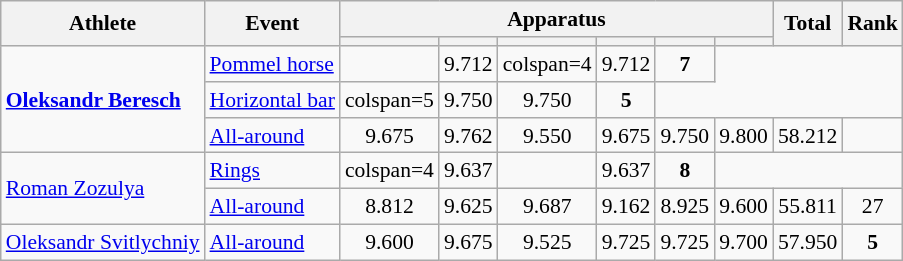<table class="wikitable" style="font-size:90%">
<tr>
<th rowspan=2>Athlete</th>
<th rowspan=2>Event</th>
<th colspan =6>Apparatus</th>
<th rowspan=2>Total</th>
<th rowspan=2>Rank</th>
</tr>
<tr style="font-size:95%">
<th></th>
<th></th>
<th></th>
<th></th>
<th></th>
<th></th>
</tr>
<tr align=center>
<td align=left rowspan=3><strong><a href='#'>Oleksandr Beresch</a></strong></td>
<td align=left><a href='#'>Pommel horse</a></td>
<td></td>
<td>9.712</td>
<td>colspan=4 </td>
<td>9.712</td>
<td><strong>7</strong></td>
</tr>
<tr align=center>
<td align=left><a href='#'>Horizontal bar</a></td>
<td>colspan=5 </td>
<td>9.750</td>
<td>9.750</td>
<td><strong>5</strong></td>
</tr>
<tr align=center>
<td align=left><a href='#'>All-around</a></td>
<td>9.675</td>
<td>9.762</td>
<td>9.550</td>
<td>9.675</td>
<td>9.750</td>
<td>9.800</td>
<td>58.212</td>
<td></td>
</tr>
<tr align=center>
<td align=left rowspan=2><a href='#'>Roman Zozulya</a></td>
<td align=left><a href='#'>Rings</a></td>
<td>colspan=4 </td>
<td>9.637</td>
<td></td>
<td>9.637</td>
<td><strong>8</strong></td>
</tr>
<tr align=center>
<td align=left><a href='#'>All-around</a></td>
<td>8.812</td>
<td>9.625</td>
<td>9.687</td>
<td>9.162</td>
<td>8.925</td>
<td>9.600</td>
<td>55.811</td>
<td>27</td>
</tr>
<tr align=center>
<td align=left><a href='#'>Oleksandr Svitlychniy</a></td>
<td align=left><a href='#'>All-around</a></td>
<td>9.600</td>
<td>9.675</td>
<td>9.525</td>
<td>9.725</td>
<td>9.725</td>
<td>9.700</td>
<td>57.950</td>
<td><strong>5</strong></td>
</tr>
</table>
